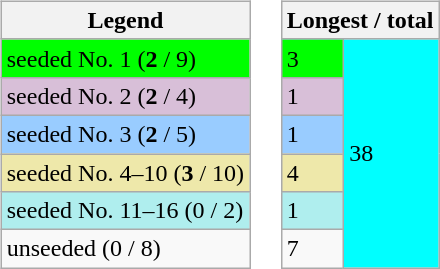<table>
<tr valign=top>
<td><br><table class="wikitable">
<tr>
<th>Legend</th>
</tr>
<tr bgcolor=lime>
<td>seeded No. 1 (<strong>2</strong> / 9)</td>
</tr>
<tr bgcolor=thistle>
<td>seeded No. 2 (<strong>2</strong> / 4)</td>
</tr>
<tr bgcolor=#9cf>
<td>seeded No. 3 (<strong>2</strong> / 5)</td>
</tr>
<tr bgcolor=eee8aa>
<td>seeded No. 4–10 (<strong>3</strong> / 10)</td>
</tr>
<tr bgcolor=afeeee>
<td>seeded No. 11–16 (0 / 2)</td>
</tr>
<tr>
<td>unseeded (0 / 8)</td>
</tr>
</table>
</td>
<td><br><table class="wikitable">
<tr>
<th colspan=6>Longest / total</th>
</tr>
<tr style="background:Aqua;">
<td bgcolor=lime>3</td>
<td rowspan=6>38</td>
</tr>
<tr bgcolor=thistle>
<td>1</td>
</tr>
<tr bgcolor=#9cf>
<td>1</td>
</tr>
<tr bgcolor=eee8aa>
<td>4</td>
</tr>
<tr bgcolor=afeeee>
<td>1</td>
</tr>
<tr>
<td>7</td>
</tr>
</table>
</td>
</tr>
</table>
